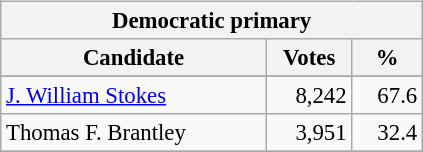<table class="wikitable" align="left" style="margin: 1em 1em 1em 0; font-size: 95%;">
<tr>
<th colspan="3">Democratic primary</th>
</tr>
<tr>
<th colspan="1" style="width: 170px">Candidate</th>
<th style="width: 50px">Votes</th>
<th style="width: 40px">%</th>
</tr>
<tr>
</tr>
<tr>
<td><a href='#'>J. William Stokes</a></td>
<td align="right">8,242</td>
<td align="right">67.6</td>
</tr>
<tr>
<td>Thomas F. Brantley</td>
<td align="right">3,951</td>
<td align="right">32.4</td>
</tr>
<tr>
</tr>
</table>
